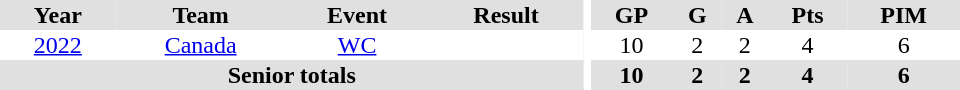<table border="0" cellpadding="1" cellspacing="0" ID="Table3" style="text-align:center; width:40em">
<tr bgcolor="#e0e0e0">
<th>Year</th>
<th>Team</th>
<th>Event</th>
<th>Result</th>
<th rowspan="99" bgcolor="#ffffff"></th>
<th>GP</th>
<th>G</th>
<th>A</th>
<th>Pts</th>
<th>PIM</th>
</tr>
<tr>
<td><a href='#'>2022</a></td>
<td><a href='#'>Canada</a></td>
<td><a href='#'>WC</a></td>
<td></td>
<td>10</td>
<td>2</td>
<td>2</td>
<td>4</td>
<td>6</td>
</tr>
<tr bgcolor="#e0e0e0">
<th colspan="4">Senior totals</th>
<th>10</th>
<th>2</th>
<th>2</th>
<th>4</th>
<th>6</th>
</tr>
</table>
